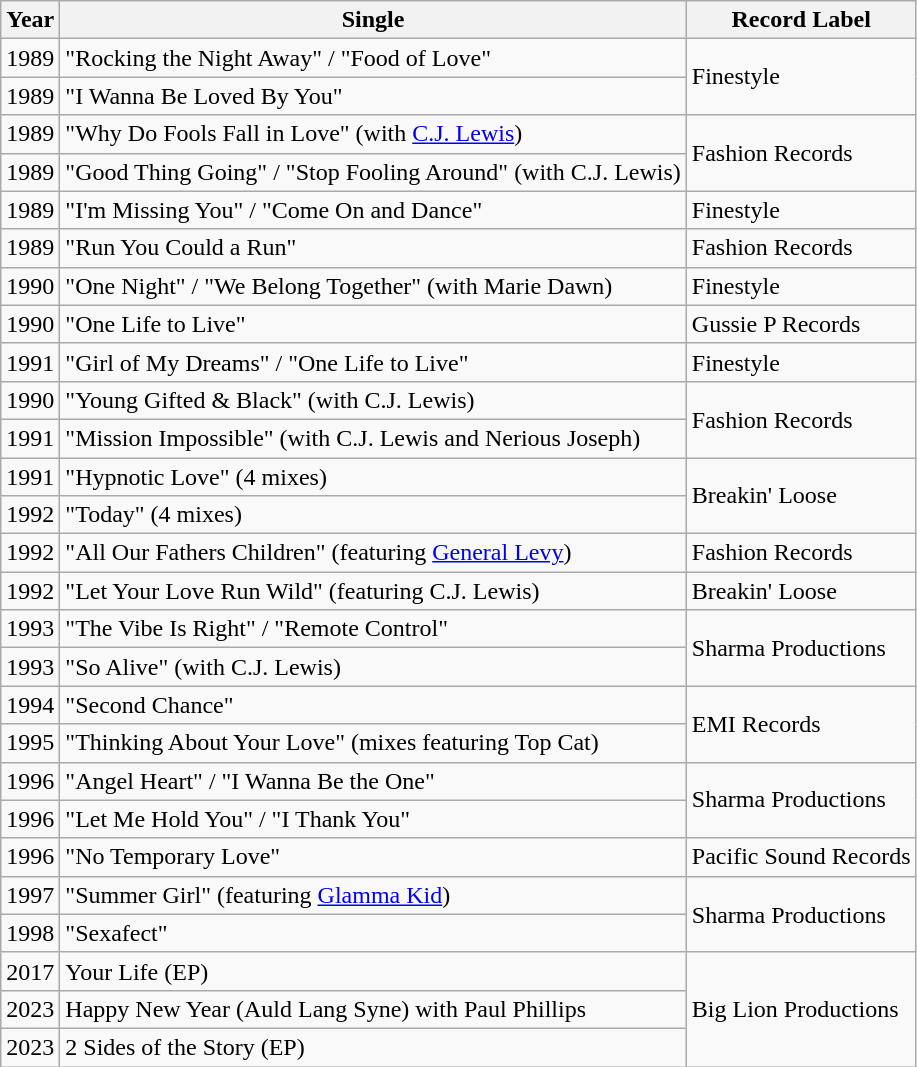<table class="wikitable">
<tr>
<th>Year</th>
<th>Single</th>
<th>Record Label</th>
</tr>
<tr>
<td>1989</td>
<td>"Rocking the Night Away" / "Food of Love"</td>
<td rowspan="2">Finestyle</td>
</tr>
<tr>
<td>1989</td>
<td>"I Wanna Be Loved By You"</td>
</tr>
<tr>
<td>1989</td>
<td>"Why Do Fools Fall in Love" (with <a href='#'>C.J. Lewis</a>)</td>
<td rowspan="2">Fashion Records</td>
</tr>
<tr>
<td>1989</td>
<td>"Good Thing Going" / "Stop Fooling Around" (with C.J. Lewis)</td>
</tr>
<tr>
<td>1989</td>
<td>"I'm Missing You" / "Come On and Dance"</td>
<td>Finestyle</td>
</tr>
<tr>
<td>1989</td>
<td>"Run You Could a Run"</td>
<td>Fashion Records</td>
</tr>
<tr>
<td>1990</td>
<td>"One Night" / "We Belong Together" (with Marie Dawn)</td>
<td>Finestyle</td>
</tr>
<tr>
<td>1990</td>
<td>"One Life to Live"</td>
<td>Gussie P Records</td>
</tr>
<tr>
<td>1991</td>
<td>"Girl of My Dreams" / "One Life to Live"</td>
<td>Finestyle</td>
</tr>
<tr>
<td>1990</td>
<td>"Young Gifted & Black" (with C.J. Lewis)</td>
<td rowspan="2">Fashion Records</td>
</tr>
<tr>
<td>1991</td>
<td>"Mission Impossible" (with C.J. Lewis and Nerious Joseph)</td>
</tr>
<tr>
<td>1991</td>
<td>"Hypnotic Love" (4 mixes)</td>
<td rowspan="2">Breakin' Loose</td>
</tr>
<tr>
<td>1992</td>
<td>"Today" (4 mixes)</td>
</tr>
<tr>
<td>1992</td>
<td>"All Our Fathers Children" (featuring <a href='#'>General Levy</a>)</td>
<td>Fashion Records</td>
</tr>
<tr>
<td>1992</td>
<td>"Let Your Love Run Wild" (featuring C.J. Lewis)</td>
<td>Breakin' Loose</td>
</tr>
<tr>
<td>1993</td>
<td>"The Vibe Is Right" / "Remote Control"</td>
<td rowspan="2">Sharma Productions</td>
</tr>
<tr>
<td>1993</td>
<td>"So Alive" (with C.J. Lewis)</td>
</tr>
<tr>
<td>1994</td>
<td>"Second Chance"</td>
<td rowspan="2">EMI Records</td>
</tr>
<tr>
<td>1995</td>
<td>"Thinking About Your Love" (mixes featuring Top Cat)</td>
</tr>
<tr>
<td>1996</td>
<td>"Angel Heart" / "I Wanna Be the One"</td>
<td rowspan="2">Sharma Productions</td>
</tr>
<tr>
<td>1996</td>
<td>"Let Me Hold You" / "I Thank You"</td>
</tr>
<tr>
<td>1996</td>
<td>"No Temporary Love"</td>
<td>Pacific Sound Records</td>
</tr>
<tr>
<td>1997</td>
<td>"Summer Girl" (featuring <a href='#'>Glamma Kid</a>)</td>
<td rowspan="2">Sharma Productions</td>
</tr>
<tr>
<td>1998</td>
<td>"Sexafect"</td>
</tr>
<tr>
<td>2017</td>
<td>Your Life (EP)</td>
<td rowspan="3">Big Lion Productions</td>
</tr>
<tr>
<td>2023</td>
<td>Happy New Year (Auld Lang Syne) with Paul Phillips</td>
</tr>
<tr>
<td>2023</td>
<td>2 Sides of the Story (EP)</td>
</tr>
</table>
